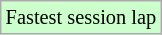<table class="wikitable" style="font-size: 85%;">
<tr style="background:#ccffcc;">
<td>Fastest session lap</td>
</tr>
</table>
